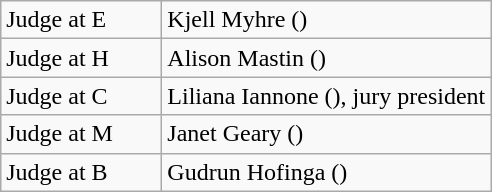<table class="wikitable">
<tr>
<td width=100>Judge at E</td>
<td>Kjell Myhre ()</td>
</tr>
<tr>
<td>Judge at H</td>
<td>Alison Mastin ()</td>
</tr>
<tr>
<td>Judge at C</td>
<td>Liliana Iannone (), jury president</td>
</tr>
<tr>
<td>Judge at M</td>
<td>Janet Geary ()</td>
</tr>
<tr>
<td>Judge at B</td>
<td>Gudrun Hofinga ()</td>
</tr>
</table>
